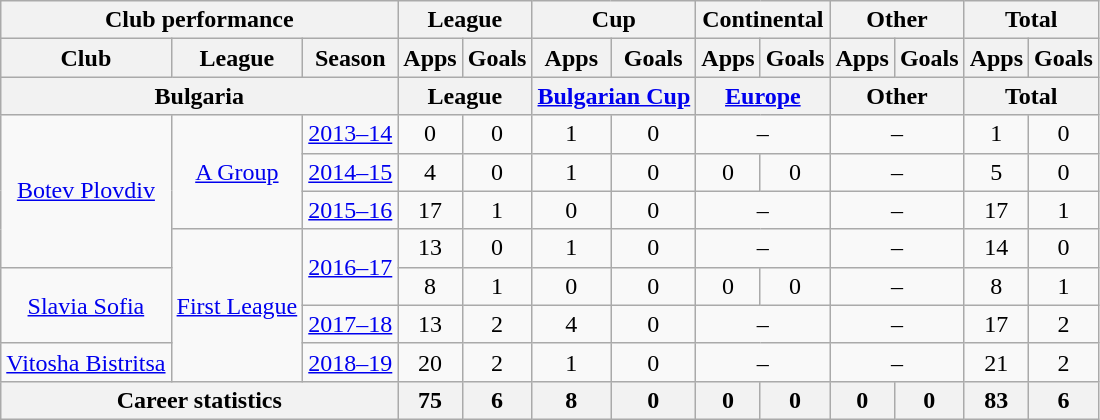<table class="wikitable" style="text-align: center">
<tr>
<th Colspan="3">Club performance</th>
<th Colspan="2">League</th>
<th Colspan="2">Cup</th>
<th Colspan="2">Continental</th>
<th Colspan="2">Other</th>
<th Colspan="3">Total</th>
</tr>
<tr>
<th>Club</th>
<th>League</th>
<th>Season</th>
<th>Apps</th>
<th>Goals</th>
<th>Apps</th>
<th>Goals</th>
<th>Apps</th>
<th>Goals</th>
<th>Apps</th>
<th>Goals</th>
<th>Apps</th>
<th>Goals</th>
</tr>
<tr>
<th Colspan="3">Bulgaria</th>
<th Colspan="2">League</th>
<th Colspan="2"><a href='#'>Bulgarian Cup</a></th>
<th Colspan="2"><a href='#'>Europe</a></th>
<th Colspan="2">Other</th>
<th Colspan="2">Total</th>
</tr>
<tr>
<td rowspan="4" valign="center"><a href='#'>Botev Plovdiv</a></td>
<td rowspan="3"><a href='#'>A Group</a></td>
<td><a href='#'>2013–14</a></td>
<td>0</td>
<td>0</td>
<td>1</td>
<td>0</td>
<td colspan="2">–</td>
<td colspan="2">–</td>
<td>1</td>
<td>0</td>
</tr>
<tr>
<td><a href='#'>2014–15</a></td>
<td>4</td>
<td>0</td>
<td>1</td>
<td>0</td>
<td>0</td>
<td>0</td>
<td colspan="2">–</td>
<td>5</td>
<td>0</td>
</tr>
<tr>
<td><a href='#'>2015–16</a></td>
<td>17</td>
<td>1</td>
<td>0</td>
<td>0</td>
<td colspan="2">–</td>
<td colspan="2">–</td>
<td>17</td>
<td>1</td>
</tr>
<tr>
<td rowspan="4"><a href='#'>First League</a></td>
<td rowspan="2"><a href='#'>2016–17</a></td>
<td>13</td>
<td>0</td>
<td>1</td>
<td>0</td>
<td colspan="2">–</td>
<td colspan="2">–</td>
<td>14</td>
<td>0</td>
</tr>
<tr>
<td rowspan="2" valign="center"><a href='#'>Slavia Sofia</a></td>
<td>8</td>
<td>1</td>
<td>0</td>
<td>0</td>
<td>0</td>
<td>0</td>
<td colspan="2">–</td>
<td>8</td>
<td>1</td>
</tr>
<tr>
<td><a href='#'>2017–18</a></td>
<td>13</td>
<td>2</td>
<td>4</td>
<td>0</td>
<td colspan="2">–</td>
<td colspan="2">–</td>
<td>17</td>
<td>2</td>
</tr>
<tr>
<td valign="center"><a href='#'>Vitosha Bistritsa</a></td>
<td><a href='#'>2018–19</a></td>
<td>20</td>
<td>2</td>
<td>1</td>
<td>0</td>
<td colspan="2">–</td>
<td colspan="2">–</td>
<td>21</td>
<td>2</td>
</tr>
<tr>
<th colspan="3">Career statistics</th>
<th>75</th>
<th>6</th>
<th>8</th>
<th>0</th>
<th>0</th>
<th>0</th>
<th>0</th>
<th>0</th>
<th>83</th>
<th>6</th>
</tr>
</table>
